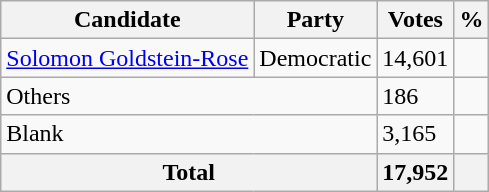<table class="wikitable">
<tr>
<th>Candidate</th>
<th>Party</th>
<th>Votes</th>
<th>%</th>
</tr>
<tr>
<td><a href='#'>Solomon Goldstein-Rose</a></td>
<td>Democratic</td>
<td>14,601</td>
<td></td>
</tr>
<tr>
<td colspan = 2>Others</td>
<td>186</td>
<td></td>
</tr>
<tr>
<td colspan = 2>Blank</td>
<td>3,165</td>
<td></td>
</tr>
<tr>
<th colspan = 2>Total</th>
<th>17,952</th>
<th></th>
</tr>
</table>
